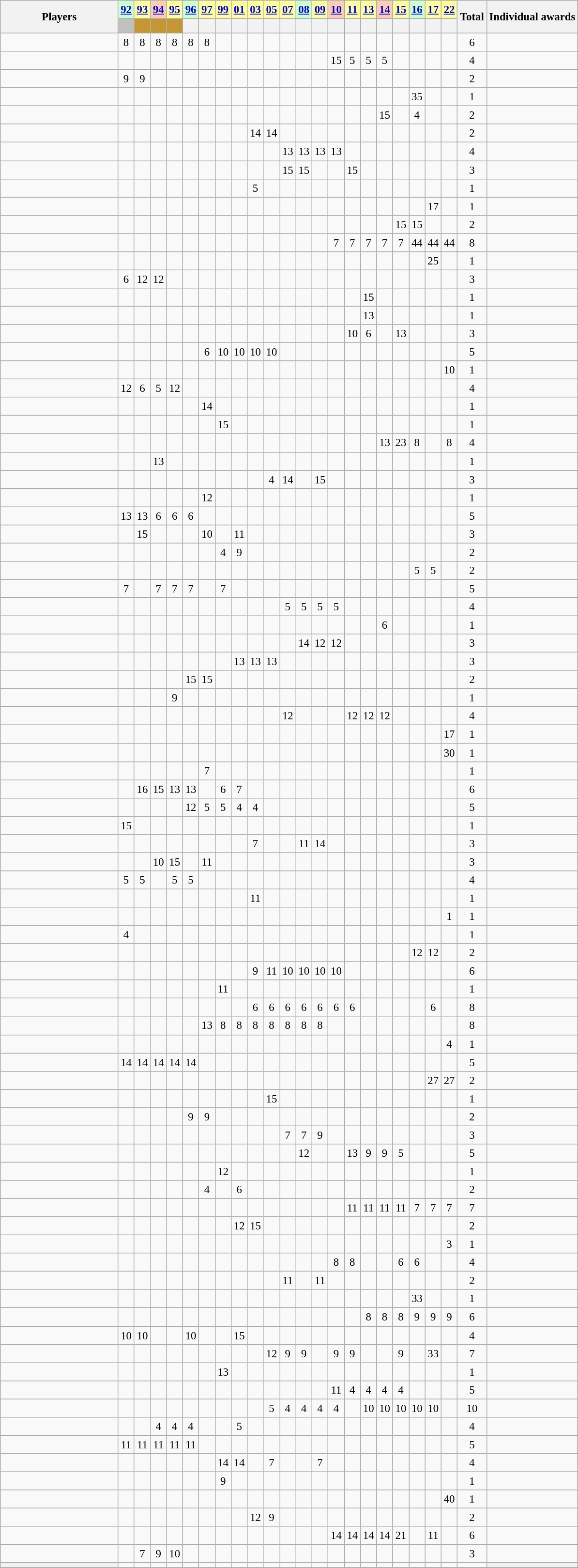<table class="wikitable sortable" style="text-align:center; font-size:95%;">
<tr>
<th rowspan="2" style="width:155px;">Players</th>
<th style="background-color:#CCFFCC"><a href='#'>92</a></th>
<th style="background-color:#FFFF99"><a href='#'>93</a></th>
<th style="background-color:#FBCEB1"><a href='#'>94</a></th>
<th style="background-color:#FFFF99"><a href='#'>95</a></th>
<th style="background-color:#CCFFCC"><a href='#'>96</a></th>
<th style="background-color:#FFFF99"><a href='#'>97</a></th>
<th style="background-color:#FFFF99"><a href='#'>99</a></th>
<th style="background-color:#FFFF99"><a href='#'>01</a></th>
<th style="background-color:#FFFF99"><a href='#'>03</a></th>
<th style="background-color:#FFFF99"><a href='#'>05</a></th>
<th style="background-color:#FFFF99"><a href='#'>07</a></th>
<th style="background-color:#CCFFCC"><a href='#'>08</a></th>
<th style="background-color:#FFFF99"><a href='#'>09</a></th>
<th style="background-color:#FBCEB1"><a href='#'>10</a></th>
<th style="background-color:#FFFF99"><a href='#'>11</a></th>
<th style="background-color:#FFFF99"><a href='#'>13</a></th>
<th style="background-color:#FBCEB1"><a href='#'>14</a></th>
<th style="background-color:#FFFF99"><a href='#'>15</a></th>
<th style="background-color:#CCFFCC"><a href='#'>16</a></th>
<th style="background-color:#FFFF99"><a href='#'>17</a></th>
<th style="background-color:#FFFF99"><a href='#'>22</a></th>
<th rowspan="2">Total</th>
<th rowspan="2">Individual awards</th>
</tr>
<tr style="text-align:center; height:20px;">
<th scope=row style="background-color:silver"></th>
<th style="background-color:#C69633"></th>
<th style="background-color:#C69633"></th>
<th style="background-color:#C69633"></th>
<th></th>
<th></th>
<th></th>
<th></th>
<th></th>
<th></th>
<th></th>
<th></th>
<th></th>
<th></th>
<th></th>
<th></th>
<th></th>
<th></th>
<th></th>
<th></th>
<th></th>
</tr>
<tr>
<td></td>
<td>8</td>
<td>8</td>
<td>8</td>
<td>8</td>
<td>8</td>
<td>8</td>
<td></td>
<td></td>
<td></td>
<td></td>
<td></td>
<td></td>
<td></td>
<td></td>
<td></td>
<td></td>
<td></td>
<td></td>
<td></td>
<td></td>
<td></td>
<td>6</td>
<td></td>
</tr>
<tr>
<td></td>
<td></td>
<td></td>
<td></td>
<td></td>
<td></td>
<td></td>
<td></td>
<td></td>
<td></td>
<td></td>
<td></td>
<td></td>
<td></td>
<td>15</td>
<td>5</td>
<td>5</td>
<td>5</td>
<td></td>
<td></td>
<td></td>
<td></td>
<td>4</td>
<td></td>
</tr>
<tr>
<td></td>
<td>9</td>
<td>9</td>
<td></td>
<td></td>
<td></td>
<td></td>
<td></td>
<td></td>
<td></td>
<td></td>
<td></td>
<td></td>
<td></td>
<td></td>
<td></td>
<td></td>
<td></td>
<td></td>
<td></td>
<td></td>
<td></td>
<td>2</td>
<td></td>
</tr>
<tr>
<td></td>
<td></td>
<td></td>
<td></td>
<td></td>
<td></td>
<td></td>
<td></td>
<td></td>
<td></td>
<td></td>
<td></td>
<td></td>
<td></td>
<td></td>
<td></td>
<td></td>
<td></td>
<td></td>
<td>35</td>
<td></td>
<td></td>
<td>1</td>
<td></td>
</tr>
<tr>
<td></td>
<td></td>
<td></td>
<td></td>
<td></td>
<td></td>
<td></td>
<td></td>
<td></td>
<td></td>
<td></td>
<td></td>
<td></td>
<td></td>
<td></td>
<td></td>
<td></td>
<td>15</td>
<td></td>
<td>4</td>
<td></td>
<td></td>
<td>2</td>
<td></td>
</tr>
<tr>
<td></td>
<td></td>
<td></td>
<td></td>
<td></td>
<td></td>
<td></td>
<td></td>
<td></td>
<td>14</td>
<td>14</td>
<td></td>
<td></td>
<td></td>
<td></td>
<td></td>
<td></td>
<td></td>
<td></td>
<td></td>
<td></td>
<td></td>
<td>2</td>
<td></td>
</tr>
<tr>
<td></td>
<td></td>
<td></td>
<td></td>
<td></td>
<td></td>
<td></td>
<td></td>
<td></td>
<td></td>
<td></td>
<td>13</td>
<td>13</td>
<td>13</td>
<td>13</td>
<td></td>
<td></td>
<td></td>
<td></td>
<td></td>
<td></td>
<td></td>
<td>4</td>
<td></td>
</tr>
<tr>
<td></td>
<td></td>
<td></td>
<td></td>
<td></td>
<td></td>
<td></td>
<td></td>
<td></td>
<td></td>
<td></td>
<td>15</td>
<td>15</td>
<td></td>
<td></td>
<td>15</td>
<td></td>
<td></td>
<td></td>
<td></td>
<td></td>
<td></td>
<td>3</td>
<td></td>
</tr>
<tr>
<td></td>
<td></td>
<td></td>
<td></td>
<td></td>
<td></td>
<td></td>
<td></td>
<td></td>
<td>5</td>
<td></td>
<td></td>
<td></td>
<td></td>
<td></td>
<td></td>
<td></td>
<td></td>
<td></td>
<td></td>
<td></td>
<td></td>
<td>1</td>
<td></td>
</tr>
<tr>
<td></td>
<td></td>
<td></td>
<td></td>
<td></td>
<td></td>
<td></td>
<td></td>
<td></td>
<td></td>
<td></td>
<td></td>
<td></td>
<td></td>
<td></td>
<td></td>
<td></td>
<td></td>
<td></td>
<td></td>
<td>17</td>
<td></td>
<td>1</td>
<td></td>
</tr>
<tr>
<td></td>
<td></td>
<td></td>
<td></td>
<td></td>
<td></td>
<td></td>
<td></td>
<td></td>
<td></td>
<td></td>
<td></td>
<td></td>
<td></td>
<td></td>
<td></td>
<td></td>
<td></td>
<td>15</td>
<td>15</td>
<td></td>
<td></td>
<td>2</td>
<td></td>
</tr>
<tr>
<td></td>
<td></td>
<td></td>
<td></td>
<td></td>
<td></td>
<td></td>
<td></td>
<td></td>
<td></td>
<td></td>
<td></td>
<td></td>
<td></td>
<td>7</td>
<td>7</td>
<td>7</td>
<td>7</td>
<td>7</td>
<td>44</td>
<td>44</td>
<td>44</td>
<td>8</td>
<td></td>
</tr>
<tr>
<td></td>
<td></td>
<td></td>
<td></td>
<td></td>
<td></td>
<td></td>
<td></td>
<td></td>
<td></td>
<td></td>
<td></td>
<td></td>
<td></td>
<td></td>
<td></td>
<td></td>
<td></td>
<td></td>
<td></td>
<td>25</td>
<td></td>
<td>1</td>
<td></td>
</tr>
<tr>
<td></td>
<td>6</td>
<td>12</td>
<td>12</td>
<td></td>
<td></td>
<td></td>
<td></td>
<td></td>
<td></td>
<td></td>
<td></td>
<td></td>
<td></td>
<td></td>
<td></td>
<td></td>
<td></td>
<td></td>
<td></td>
<td></td>
<td></td>
<td>3</td>
<td></td>
</tr>
<tr>
<td></td>
<td></td>
<td></td>
<td></td>
<td></td>
<td></td>
<td></td>
<td></td>
<td></td>
<td></td>
<td></td>
<td></td>
<td></td>
<td></td>
<td></td>
<td></td>
<td>15</td>
<td></td>
<td></td>
<td></td>
<td></td>
<td></td>
<td>1</td>
<td></td>
</tr>
<tr>
<td></td>
<td></td>
<td></td>
<td></td>
<td></td>
<td></td>
<td></td>
<td></td>
<td></td>
<td></td>
<td></td>
<td></td>
<td></td>
<td></td>
<td></td>
<td></td>
<td>13</td>
<td></td>
<td></td>
<td></td>
<td></td>
<td></td>
<td>1</td>
<td></td>
</tr>
<tr>
<td></td>
<td></td>
<td></td>
<td></td>
<td></td>
<td></td>
<td></td>
<td></td>
<td></td>
<td></td>
<td></td>
<td></td>
<td></td>
<td></td>
<td></td>
<td>10</td>
<td>6</td>
<td></td>
<td>13</td>
<td></td>
<td></td>
<td></td>
<td>3</td>
<td></td>
</tr>
<tr>
<td></td>
<td></td>
<td></td>
<td></td>
<td></td>
<td></td>
<td>6</td>
<td>10</td>
<td>10</td>
<td>10</td>
<td>10</td>
<td></td>
<td></td>
<td></td>
<td></td>
<td></td>
<td></td>
<td></td>
<td></td>
<td></td>
<td></td>
<td></td>
<td>5</td>
<td></td>
</tr>
<tr>
<td></td>
<td></td>
<td></td>
<td></td>
<td></td>
<td></td>
<td></td>
<td></td>
<td></td>
<td></td>
<td></td>
<td></td>
<td></td>
<td></td>
<td></td>
<td></td>
<td></td>
<td></td>
<td></td>
<td></td>
<td></td>
<td>10</td>
<td>1</td>
<td></td>
</tr>
<tr>
<td></td>
<td>12</td>
<td>6</td>
<td>5</td>
<td>12</td>
<td></td>
<td></td>
<td></td>
<td></td>
<td></td>
<td></td>
<td></td>
<td></td>
<td></td>
<td></td>
<td></td>
<td></td>
<td></td>
<td></td>
<td></td>
<td></td>
<td></td>
<td>4</td>
<td></td>
</tr>
<tr>
<td></td>
<td></td>
<td></td>
<td></td>
<td></td>
<td></td>
<td>14</td>
<td></td>
<td></td>
<td></td>
<td></td>
<td></td>
<td></td>
<td></td>
<td></td>
<td></td>
<td></td>
<td></td>
<td></td>
<td></td>
<td></td>
<td></td>
<td>1</td>
<td></td>
</tr>
<tr>
<td></td>
<td></td>
<td></td>
<td></td>
<td></td>
<td></td>
<td></td>
<td>15</td>
<td></td>
<td></td>
<td></td>
<td></td>
<td></td>
<td></td>
<td></td>
<td></td>
<td></td>
<td></td>
<td></td>
<td></td>
<td></td>
<td></td>
<td>1</td>
<td></td>
</tr>
<tr>
<td></td>
<td></td>
<td></td>
<td></td>
<td></td>
<td></td>
<td></td>
<td></td>
<td></td>
<td></td>
<td></td>
<td></td>
<td></td>
<td></td>
<td></td>
<td></td>
<td></td>
<td>13</td>
<td>23</td>
<td>8</td>
<td></td>
<td>8</td>
<td>4</td>
<td></td>
</tr>
<tr>
<td></td>
<td></td>
<td></td>
<td>13</td>
<td></td>
<td></td>
<td></td>
<td></td>
<td></td>
<td></td>
<td></td>
<td></td>
<td></td>
<td></td>
<td></td>
<td></td>
<td></td>
<td></td>
<td></td>
<td></td>
<td></td>
<td></td>
<td>1</td>
<td></td>
</tr>
<tr>
<td></td>
<td></td>
<td></td>
<td></td>
<td></td>
<td></td>
<td></td>
<td></td>
<td></td>
<td></td>
<td>4</td>
<td>14</td>
<td></td>
<td>15</td>
<td></td>
<td></td>
<td></td>
<td></td>
<td></td>
<td></td>
<td></td>
<td></td>
<td>3</td>
<td></td>
</tr>
<tr>
<td></td>
<td></td>
<td></td>
<td></td>
<td></td>
<td></td>
<td>12</td>
<td></td>
<td></td>
<td></td>
<td></td>
<td></td>
<td></td>
<td></td>
<td></td>
<td></td>
<td></td>
<td></td>
<td></td>
<td></td>
<td></td>
<td></td>
<td>1</td>
<td></td>
</tr>
<tr>
<td></td>
<td>13</td>
<td>13</td>
<td>6</td>
<td>6</td>
<td>6</td>
<td></td>
<td></td>
<td></td>
<td></td>
<td></td>
<td></td>
<td></td>
<td></td>
<td></td>
<td></td>
<td></td>
<td></td>
<td></td>
<td></td>
<td></td>
<td></td>
<td>5</td>
<td></td>
</tr>
<tr>
<td></td>
<td></td>
<td>15</td>
<td></td>
<td></td>
<td></td>
<td>10</td>
<td></td>
<td>11</td>
<td></td>
<td></td>
<td></td>
<td></td>
<td></td>
<td></td>
<td></td>
<td></td>
<td></td>
<td></td>
<td></td>
<td></td>
<td></td>
<td>3</td>
<td></td>
</tr>
<tr>
<td></td>
<td></td>
<td></td>
<td></td>
<td></td>
<td></td>
<td></td>
<td>4</td>
<td>9</td>
<td></td>
<td></td>
<td></td>
<td></td>
<td></td>
<td></td>
<td></td>
<td></td>
<td></td>
<td></td>
<td></td>
<td></td>
<td></td>
<td>2</td>
<td></td>
</tr>
<tr>
<td></td>
<td></td>
<td></td>
<td></td>
<td></td>
<td></td>
<td></td>
<td></td>
<td></td>
<td></td>
<td></td>
<td></td>
<td></td>
<td></td>
<td></td>
<td></td>
<td></td>
<td></td>
<td></td>
<td>5</td>
<td>5</td>
<td></td>
<td>2</td>
<td></td>
</tr>
<tr>
<td></td>
<td>7</td>
<td></td>
<td>7</td>
<td>7</td>
<td>7</td>
<td></td>
<td>7</td>
<td></td>
<td></td>
<td></td>
<td></td>
<td></td>
<td></td>
<td></td>
<td></td>
<td></td>
<td></td>
<td></td>
<td></td>
<td></td>
<td></td>
<td>5</td>
<td></td>
</tr>
<tr>
<td></td>
<td></td>
<td></td>
<td></td>
<td></td>
<td></td>
<td></td>
<td></td>
<td></td>
<td></td>
<td></td>
<td>5</td>
<td>5</td>
<td>5</td>
<td>5</td>
<td></td>
<td></td>
<td></td>
<td></td>
<td></td>
<td></td>
<td></td>
<td>4</td>
<td></td>
</tr>
<tr>
<td></td>
<td></td>
<td></td>
<td></td>
<td></td>
<td></td>
<td></td>
<td></td>
<td></td>
<td></td>
<td></td>
<td></td>
<td></td>
<td></td>
<td></td>
<td></td>
<td></td>
<td>6</td>
<td></td>
<td></td>
<td></td>
<td></td>
<td>1</td>
<td></td>
</tr>
<tr>
<td></td>
<td></td>
<td></td>
<td></td>
<td></td>
<td></td>
<td></td>
<td></td>
<td></td>
<td></td>
<td></td>
<td></td>
<td>14</td>
<td>12</td>
<td>12</td>
<td></td>
<td></td>
<td></td>
<td></td>
<td></td>
<td></td>
<td></td>
<td>3</td>
<td></td>
</tr>
<tr>
<td></td>
<td></td>
<td></td>
<td></td>
<td></td>
<td></td>
<td></td>
<td></td>
<td>13</td>
<td>13</td>
<td>13</td>
<td></td>
<td></td>
<td></td>
<td></td>
<td></td>
<td></td>
<td></td>
<td></td>
<td></td>
<td></td>
<td></td>
<td>3</td>
<td></td>
</tr>
<tr>
<td></td>
<td></td>
<td></td>
<td></td>
<td></td>
<td>15</td>
<td>15</td>
<td></td>
<td></td>
<td></td>
<td></td>
<td></td>
<td></td>
<td></td>
<td></td>
<td></td>
<td></td>
<td></td>
<td></td>
<td></td>
<td></td>
<td></td>
<td>2</td>
<td></td>
</tr>
<tr>
<td></td>
<td></td>
<td></td>
<td></td>
<td>9</td>
<td></td>
<td></td>
<td></td>
<td></td>
<td></td>
<td></td>
<td></td>
<td></td>
<td></td>
<td></td>
<td></td>
<td></td>
<td></td>
<td></td>
<td></td>
<td></td>
<td></td>
<td>1</td>
<td></td>
</tr>
<tr>
<td></td>
<td></td>
<td></td>
<td></td>
<td></td>
<td></td>
<td></td>
<td></td>
<td></td>
<td></td>
<td></td>
<td>12</td>
<td></td>
<td></td>
<td></td>
<td>12</td>
<td>12</td>
<td>12</td>
<td></td>
<td></td>
<td></td>
<td></td>
<td>4</td>
<td></td>
</tr>
<tr>
<td></td>
<td></td>
<td></td>
<td></td>
<td></td>
<td></td>
<td></td>
<td></td>
<td></td>
<td></td>
<td></td>
<td></td>
<td></td>
<td></td>
<td></td>
<td></td>
<td></td>
<td></td>
<td></td>
<td></td>
<td></td>
<td>17</td>
<td>1</td>
<td></td>
</tr>
<tr>
<td></td>
<td></td>
<td></td>
<td></td>
<td></td>
<td></td>
<td></td>
<td></td>
<td></td>
<td></td>
<td></td>
<td></td>
<td></td>
<td></td>
<td></td>
<td></td>
<td></td>
<td></td>
<td></td>
<td></td>
<td></td>
<td>30</td>
<td>1</td>
<td></td>
</tr>
<tr>
<td></td>
<td></td>
<td></td>
<td></td>
<td></td>
<td></td>
<td>7</td>
<td></td>
<td></td>
<td></td>
<td></td>
<td></td>
<td></td>
<td></td>
<td></td>
<td></td>
<td></td>
<td></td>
<td></td>
<td></td>
<td></td>
<td></td>
<td>1</td>
<td></td>
</tr>
<tr>
<td></td>
<td></td>
<td>16</td>
<td>15</td>
<td>13</td>
<td>13</td>
<td></td>
<td>6</td>
<td>7</td>
<td></td>
<td></td>
<td></td>
<td></td>
<td></td>
<td></td>
<td></td>
<td></td>
<td></td>
<td></td>
<td></td>
<td></td>
<td></td>
<td>6</td>
<td></td>
</tr>
<tr>
<td></td>
<td></td>
<td></td>
<td></td>
<td></td>
<td>12</td>
<td>5</td>
<td>5</td>
<td>4</td>
<td>4</td>
<td></td>
<td></td>
<td></td>
<td></td>
<td></td>
<td></td>
<td></td>
<td></td>
<td></td>
<td></td>
<td></td>
<td></td>
<td>5</td>
<td></td>
</tr>
<tr>
<td></td>
<td>15</td>
<td></td>
<td></td>
<td></td>
<td></td>
<td></td>
<td></td>
<td></td>
<td></td>
<td></td>
<td></td>
<td></td>
<td></td>
<td></td>
<td></td>
<td></td>
<td></td>
<td></td>
<td></td>
<td></td>
<td></td>
<td>1</td>
<td></td>
</tr>
<tr>
<td></td>
<td></td>
<td></td>
<td></td>
<td></td>
<td></td>
<td></td>
<td></td>
<td></td>
<td>7</td>
<td></td>
<td></td>
<td>11</td>
<td>14</td>
<td></td>
<td></td>
<td></td>
<td></td>
<td></td>
<td></td>
<td></td>
<td></td>
<td>3</td>
<td></td>
</tr>
<tr>
<td></td>
<td></td>
<td></td>
<td>10</td>
<td>15</td>
<td></td>
<td>11</td>
<td></td>
<td></td>
<td></td>
<td></td>
<td></td>
<td></td>
<td></td>
<td></td>
<td></td>
<td></td>
<td></td>
<td></td>
<td></td>
<td></td>
<td></td>
<td>3</td>
<td></td>
</tr>
<tr>
<td></td>
<td>5</td>
<td>5</td>
<td></td>
<td>5</td>
<td>5</td>
<td></td>
<td></td>
<td></td>
<td></td>
<td></td>
<td></td>
<td></td>
<td></td>
<td></td>
<td></td>
<td></td>
<td></td>
<td></td>
<td></td>
<td></td>
<td></td>
<td>4</td>
<td></td>
</tr>
<tr>
<td></td>
<td></td>
<td></td>
<td></td>
<td></td>
<td></td>
<td></td>
<td></td>
<td></td>
<td>11</td>
<td></td>
<td></td>
<td></td>
<td></td>
<td></td>
<td></td>
<td></td>
<td></td>
<td></td>
<td></td>
<td></td>
<td></td>
<td>1</td>
<td></td>
</tr>
<tr>
<td></td>
<td></td>
<td></td>
<td></td>
<td></td>
<td></td>
<td></td>
<td></td>
<td></td>
<td></td>
<td></td>
<td></td>
<td></td>
<td></td>
<td></td>
<td></td>
<td></td>
<td></td>
<td></td>
<td></td>
<td></td>
<td>1</td>
<td>1</td>
<td></td>
</tr>
<tr>
<td></td>
<td>4</td>
<td></td>
<td></td>
<td></td>
<td></td>
<td></td>
<td></td>
<td></td>
<td></td>
<td></td>
<td></td>
<td></td>
<td></td>
<td></td>
<td></td>
<td></td>
<td></td>
<td></td>
<td></td>
<td></td>
<td></td>
<td>1</td>
<td></td>
</tr>
<tr>
<td></td>
<td></td>
<td></td>
<td></td>
<td></td>
<td></td>
<td></td>
<td></td>
<td></td>
<td></td>
<td></td>
<td></td>
<td></td>
<td></td>
<td></td>
<td></td>
<td></td>
<td></td>
<td></td>
<td>12</td>
<td>12</td>
<td></td>
<td>2</td>
<td></td>
</tr>
<tr>
<td></td>
<td></td>
<td></td>
<td></td>
<td></td>
<td></td>
<td></td>
<td></td>
<td></td>
<td>9</td>
<td>11</td>
<td>10</td>
<td>10</td>
<td>10</td>
<td>10</td>
<td></td>
<td></td>
<td></td>
<td></td>
<td></td>
<td></td>
<td></td>
<td>6</td>
<td></td>
</tr>
<tr>
<td></td>
<td></td>
<td></td>
<td></td>
<td></td>
<td></td>
<td></td>
<td>11</td>
<td></td>
<td></td>
<td></td>
<td></td>
<td></td>
<td></td>
<td></td>
<td></td>
<td></td>
<td></td>
<td></td>
<td></td>
<td></td>
<td></td>
<td>1</td>
<td></td>
</tr>
<tr>
<td></td>
<td></td>
<td></td>
<td></td>
<td></td>
<td></td>
<td></td>
<td></td>
<td></td>
<td>6</td>
<td>6</td>
<td>6</td>
<td>6</td>
<td>6</td>
<td>6</td>
<td>6</td>
<td></td>
<td></td>
<td></td>
<td></td>
<td>6</td>
<td></td>
<td>8</td>
<td></td>
</tr>
<tr>
<td></td>
<td></td>
<td></td>
<td></td>
<td></td>
<td></td>
<td>13</td>
<td>8</td>
<td>8</td>
<td>8</td>
<td>8</td>
<td>8</td>
<td>8</td>
<td>8</td>
<td></td>
<td></td>
<td></td>
<td></td>
<td></td>
<td></td>
<td></td>
<td></td>
<td>8</td>
<td></td>
</tr>
<tr>
<td></td>
<td></td>
<td></td>
<td></td>
<td></td>
<td></td>
<td></td>
<td></td>
<td></td>
<td></td>
<td></td>
<td></td>
<td></td>
<td></td>
<td></td>
<td></td>
<td></td>
<td></td>
<td></td>
<td></td>
<td></td>
<td>4</td>
<td>1</td>
<td></td>
</tr>
<tr>
<td></td>
<td>14</td>
<td>14</td>
<td>14</td>
<td>14</td>
<td>14</td>
<td></td>
<td></td>
<td></td>
<td></td>
<td></td>
<td></td>
<td></td>
<td></td>
<td></td>
<td></td>
<td></td>
<td></td>
<td></td>
<td></td>
<td></td>
<td></td>
<td>5</td>
<td></td>
</tr>
<tr>
<td></td>
<td></td>
<td></td>
<td></td>
<td></td>
<td></td>
<td></td>
<td></td>
<td></td>
<td></td>
<td></td>
<td></td>
<td></td>
<td></td>
<td></td>
<td></td>
<td></td>
<td></td>
<td></td>
<td></td>
<td>27</td>
<td>27</td>
<td>2</td>
<td></td>
</tr>
<tr>
<td></td>
<td></td>
<td></td>
<td></td>
<td></td>
<td></td>
<td></td>
<td></td>
<td></td>
<td></td>
<td>15</td>
<td></td>
<td></td>
<td></td>
<td></td>
<td></td>
<td></td>
<td></td>
<td></td>
<td></td>
<td></td>
<td></td>
<td>1</td>
<td></td>
</tr>
<tr>
<td></td>
<td></td>
<td></td>
<td></td>
<td></td>
<td>9</td>
<td>9</td>
<td></td>
<td></td>
<td></td>
<td></td>
<td></td>
<td></td>
<td></td>
<td></td>
<td></td>
<td></td>
<td></td>
<td></td>
<td></td>
<td></td>
<td></td>
<td>2</td>
<td></td>
</tr>
<tr>
<td></td>
<td></td>
<td></td>
<td></td>
<td></td>
<td></td>
<td></td>
<td></td>
<td></td>
<td></td>
<td></td>
<td>7</td>
<td>7</td>
<td>9</td>
<td></td>
<td></td>
<td></td>
<td></td>
<td></td>
<td></td>
<td></td>
<td></td>
<td>3</td>
<td></td>
</tr>
<tr>
<td></td>
<td></td>
<td></td>
<td></td>
<td></td>
<td></td>
<td></td>
<td></td>
<td></td>
<td></td>
<td></td>
<td></td>
<td>12</td>
<td></td>
<td></td>
<td>13</td>
<td>9</td>
<td>9</td>
<td>5</td>
<td></td>
<td></td>
<td></td>
<td>5</td>
<td></td>
</tr>
<tr>
<td></td>
<td></td>
<td></td>
<td></td>
<td></td>
<td></td>
<td></td>
<td>12</td>
<td></td>
<td></td>
<td></td>
<td></td>
<td></td>
<td></td>
<td></td>
<td></td>
<td></td>
<td></td>
<td></td>
<td></td>
<td></td>
<td></td>
<td>1</td>
<td></td>
</tr>
<tr>
<td></td>
<td></td>
<td></td>
<td></td>
<td></td>
<td></td>
<td>4</td>
<td></td>
<td>6</td>
<td></td>
<td></td>
<td></td>
<td></td>
<td></td>
<td></td>
<td></td>
<td></td>
<td></td>
<td></td>
<td></td>
<td></td>
<td></td>
<td>2</td>
<td></td>
</tr>
<tr>
<td></td>
<td></td>
<td></td>
<td></td>
<td></td>
<td></td>
<td></td>
<td></td>
<td></td>
<td></td>
<td></td>
<td></td>
<td></td>
<td></td>
<td></td>
<td>11</td>
<td>11</td>
<td>11</td>
<td>11</td>
<td>7</td>
<td>7</td>
<td>7</td>
<td>7</td>
<td></td>
</tr>
<tr>
<td></td>
<td></td>
<td></td>
<td></td>
<td></td>
<td></td>
<td></td>
<td></td>
<td>12</td>
<td>15</td>
<td></td>
<td></td>
<td></td>
<td></td>
<td></td>
<td></td>
<td></td>
<td></td>
<td></td>
<td></td>
<td></td>
<td></td>
<td>2</td>
<td></td>
</tr>
<tr>
<td></td>
<td></td>
<td></td>
<td></td>
<td></td>
<td></td>
<td></td>
<td></td>
<td></td>
<td></td>
<td></td>
<td></td>
<td></td>
<td></td>
<td></td>
<td></td>
<td></td>
<td></td>
<td></td>
<td></td>
<td></td>
<td>3</td>
<td>1</td>
<td></td>
</tr>
<tr>
<td></td>
<td></td>
<td></td>
<td></td>
<td></td>
<td></td>
<td></td>
<td></td>
<td></td>
<td></td>
<td></td>
<td></td>
<td></td>
<td></td>
<td>8</td>
<td>8</td>
<td></td>
<td></td>
<td>6</td>
<td>6</td>
<td></td>
<td></td>
<td>4</td>
<td></td>
</tr>
<tr>
<td></td>
<td></td>
<td></td>
<td></td>
<td></td>
<td></td>
<td></td>
<td></td>
<td></td>
<td></td>
<td></td>
<td>11</td>
<td></td>
<td>11</td>
<td></td>
<td></td>
<td></td>
<td></td>
<td></td>
<td></td>
<td></td>
<td></td>
<td>2</td>
<td></td>
</tr>
<tr>
<td></td>
<td></td>
<td></td>
<td></td>
<td></td>
<td></td>
<td></td>
<td></td>
<td></td>
<td></td>
<td></td>
<td></td>
<td></td>
<td></td>
<td></td>
<td></td>
<td></td>
<td></td>
<td></td>
<td>33</td>
<td></td>
<td></td>
<td>1</td>
<td></td>
</tr>
<tr>
<td></td>
<td></td>
<td></td>
<td></td>
<td></td>
<td></td>
<td></td>
<td></td>
<td></td>
<td></td>
<td></td>
<td></td>
<td></td>
<td></td>
<td></td>
<td></td>
<td>8</td>
<td>8</td>
<td>8</td>
<td>9</td>
<td>9</td>
<td>9</td>
<td>6</td>
<td></td>
</tr>
<tr>
<td></td>
<td>10</td>
<td>10</td>
<td></td>
<td></td>
<td>10</td>
<td></td>
<td></td>
<td>15</td>
<td></td>
<td></td>
<td></td>
<td></td>
<td></td>
<td></td>
<td></td>
<td></td>
<td></td>
<td></td>
<td></td>
<td></td>
<td></td>
<td>4</td>
<td></td>
</tr>
<tr>
<td></td>
<td></td>
<td></td>
<td></td>
<td></td>
<td></td>
<td></td>
<td></td>
<td></td>
<td></td>
<td>12</td>
<td>9</td>
<td>9</td>
<td></td>
<td>9</td>
<td>9</td>
<td></td>
<td></td>
<td>9</td>
<td></td>
<td>33</td>
<td></td>
<td>7</td>
<td></td>
</tr>
<tr>
<td></td>
<td></td>
<td></td>
<td></td>
<td></td>
<td></td>
<td></td>
<td>13</td>
<td></td>
<td></td>
<td></td>
<td></td>
<td></td>
<td></td>
<td></td>
<td></td>
<td></td>
<td></td>
<td></td>
<td></td>
<td></td>
<td></td>
<td>1</td>
<td></td>
</tr>
<tr>
<td></td>
<td></td>
<td></td>
<td></td>
<td></td>
<td></td>
<td></td>
<td></td>
<td></td>
<td></td>
<td></td>
<td></td>
<td></td>
<td></td>
<td>11</td>
<td>4</td>
<td>4</td>
<td>4</td>
<td>4</td>
<td></td>
<td></td>
<td></td>
<td>5</td>
<td></td>
</tr>
<tr>
<td></td>
<td></td>
<td></td>
<td></td>
<td></td>
<td></td>
<td></td>
<td></td>
<td></td>
<td></td>
<td>5</td>
<td>4</td>
<td>4</td>
<td>4</td>
<td>4</td>
<td></td>
<td>10</td>
<td>10</td>
<td>10</td>
<td>10</td>
<td>10</td>
<td></td>
<td>10</td>
<td></td>
</tr>
<tr>
<td></td>
<td></td>
<td></td>
<td>4</td>
<td>4</td>
<td>4</td>
<td></td>
<td></td>
<td>5</td>
<td></td>
<td></td>
<td></td>
<td></td>
<td></td>
<td></td>
<td></td>
<td></td>
<td></td>
<td></td>
<td></td>
<td></td>
<td></td>
<td>4</td>
<td></td>
</tr>
<tr>
<td></td>
<td>11</td>
<td>11</td>
<td>11</td>
<td>11</td>
<td>11</td>
<td></td>
<td></td>
<td></td>
<td></td>
<td></td>
<td></td>
<td></td>
<td></td>
<td></td>
<td></td>
<td></td>
<td></td>
<td></td>
<td></td>
<td></td>
<td></td>
<td>5</td>
<td></td>
</tr>
<tr>
<td></td>
<td></td>
<td></td>
<td></td>
<td></td>
<td></td>
<td></td>
<td>14</td>
<td>14</td>
<td></td>
<td>7</td>
<td></td>
<td></td>
<td>7</td>
<td></td>
<td></td>
<td></td>
<td></td>
<td></td>
<td></td>
<td></td>
<td></td>
<td>4</td>
<td></td>
</tr>
<tr>
<td></td>
<td></td>
<td></td>
<td></td>
<td></td>
<td></td>
<td></td>
<td>9</td>
<td></td>
<td></td>
<td></td>
<td></td>
<td></td>
<td></td>
<td></td>
<td></td>
<td></td>
<td></td>
<td></td>
<td></td>
<td></td>
<td></td>
<td>1</td>
<td></td>
</tr>
<tr>
<td></td>
<td></td>
<td></td>
<td></td>
<td></td>
<td></td>
<td></td>
<td></td>
<td></td>
<td></td>
<td></td>
<td></td>
<td></td>
<td></td>
<td></td>
<td></td>
<td></td>
<td></td>
<td></td>
<td></td>
<td></td>
<td>40</td>
<td>1</td>
<td></td>
</tr>
<tr>
<td></td>
<td></td>
<td></td>
<td></td>
<td></td>
<td></td>
<td></td>
<td></td>
<td></td>
<td>12</td>
<td>9</td>
<td></td>
<td></td>
<td></td>
<td></td>
<td></td>
<td></td>
<td></td>
<td></td>
<td></td>
<td></td>
<td></td>
<td>2</td>
<td></td>
</tr>
<tr>
<td></td>
<td></td>
<td></td>
<td></td>
<td></td>
<td></td>
<td></td>
<td></td>
<td></td>
<td></td>
<td></td>
<td></td>
<td></td>
<td></td>
<td>14</td>
<td>14</td>
<td>14</td>
<td>14</td>
<td>21</td>
<td></td>
<td>11</td>
<td></td>
<td>6</td>
<td></td>
</tr>
<tr>
<td></td>
<td></td>
<td>7</td>
<td>9</td>
<td>10</td>
<td></td>
<td></td>
<td></td>
<td></td>
<td></td>
<td></td>
<td></td>
<td></td>
<td></td>
<td></td>
<td></td>
<td></td>
<td></td>
<td></td>
<td></td>
<td></td>
<td></td>
<td>3</td>
<td></td>
</tr>
<tr>
<th colspan=1></th>
<td></td>
<td></td>
<td></td>
<td></td>
<td></td>
<td></td>
<td></td>
<td></td>
<td></td>
<td></td>
<td></td>
<td></td>
<td></td>
<td></td>
<td></td>
<td></td>
<td></td>
<td></td>
<td></td>
<td></td>
<td></td>
<td></td>
<th colspan=2></th>
</tr>
<tr>
</tr>
</table>
